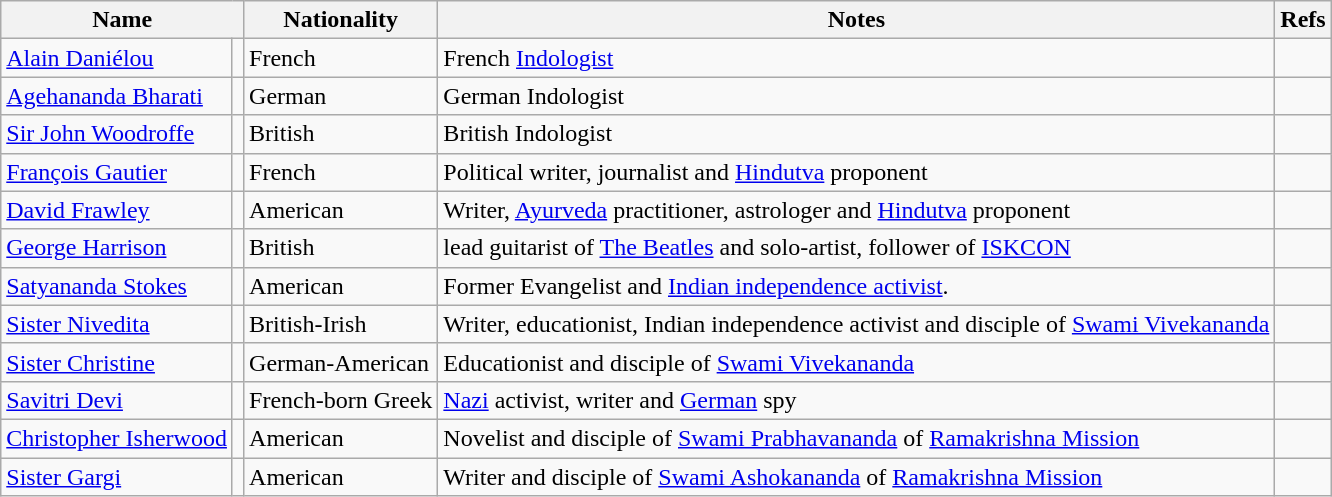<table class="wikitable sortable">
<tr>
<th colspan="2">Name</th>
<th>Nationality</th>
<th>Notes</th>
<th>Refs</th>
</tr>
<tr>
<td><a href='#'>Alain Daniélou</a></td>
<td></td>
<td>French</td>
<td>French <a href='#'>Indologist</a></td>
<td></td>
</tr>
<tr>
<td><a href='#'>Agehananda Bharati</a></td>
<td></td>
<td>German</td>
<td>German Indologist</td>
<td></td>
</tr>
<tr>
<td><a href='#'>Sir John Woodroffe</a></td>
<td></td>
<td>British</td>
<td>British Indologist</td>
<td></td>
</tr>
<tr>
<td><a href='#'>François Gautier</a></td>
<td></td>
<td>French</td>
<td>Political writer, journalist and <a href='#'>Hindutva</a> proponent</td>
<td></td>
</tr>
<tr>
<td><a href='#'>David Frawley</a></td>
<td></td>
<td>American</td>
<td>Writer, <a href='#'>Ayurveda</a> practitioner, astrologer and <a href='#'>Hindutva</a> proponent</td>
<td></td>
</tr>
<tr>
<td><a href='#'>George Harrison</a></td>
<td></td>
<td>British</td>
<td>lead guitarist of <a href='#'>The Beatles</a> and solo-artist, follower of <a href='#'>ISKCON</a></td>
<td></td>
</tr>
<tr>
<td><a href='#'>Satyananda Stokes</a></td>
<td></td>
<td>American</td>
<td>Former Evangelist and <a href='#'>Indian independence activist</a>.</td>
<td></td>
</tr>
<tr>
<td><a href='#'>Sister Nivedita</a></td>
<td></td>
<td>British-Irish</td>
<td>Writer, educationist, Indian independence activist and disciple of <a href='#'>Swami Vivekananda</a></td>
<td></td>
</tr>
<tr>
<td><a href='#'>Sister Christine</a></td>
<td></td>
<td>German-American</td>
<td>Educationist and disciple of <a href='#'>Swami Vivekananda</a></td>
<td></td>
</tr>
<tr>
<td><a href='#'>Savitri Devi</a></td>
<td></td>
<td>French-born Greek</td>
<td><a href='#'>Nazi</a> activist, writer and <a href='#'>German</a> spy</td>
<td></td>
</tr>
<tr>
<td><a href='#'>Christopher Isherwood</a></td>
<td></td>
<td>American</td>
<td>Novelist and disciple of <a href='#'>Swami Prabhavananda</a> of <a href='#'>Ramakrishna Mission</a></td>
<td></td>
</tr>
<tr>
<td><a href='#'>Sister Gargi</a></td>
<td></td>
<td>American</td>
<td>Writer and disciple of <a href='#'>Swami Ashokananda</a> of <a href='#'>Ramakrishna Mission</a></td>
<td></td>
</tr>
</table>
